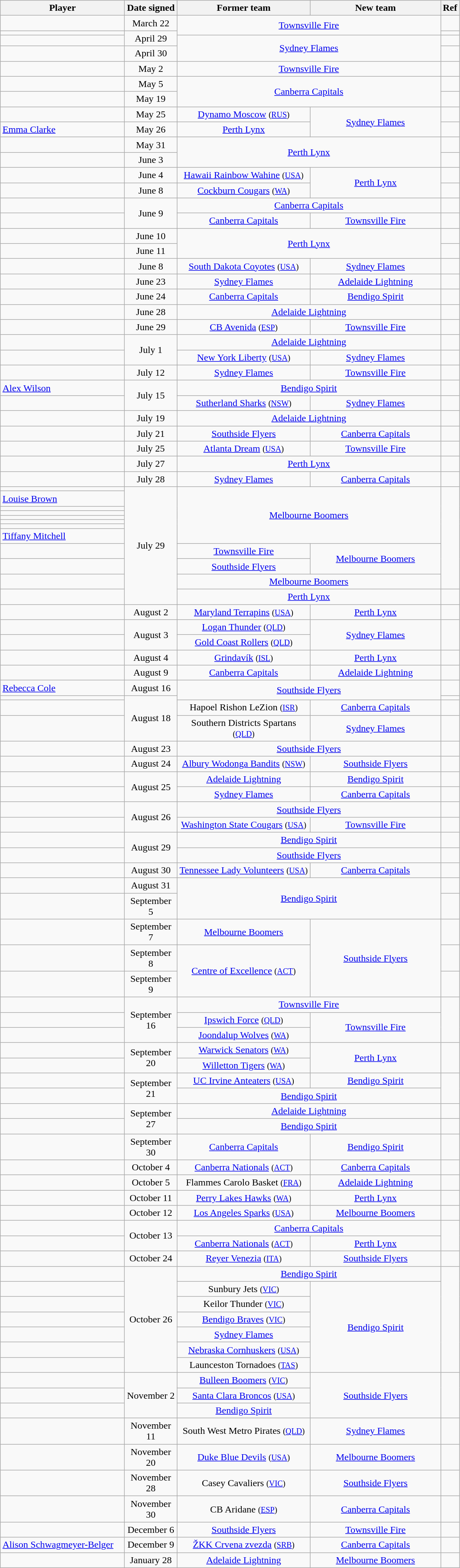<table class="wikitable sortable" style="text-align:center">
<tr>
<th style="width:200px">Player</th>
<th style="width:80px">Date signed</th>
<th style="width:215px">Former team</th>
<th style="width:210px">New team</th>
<th class="unsortable">Ref</th>
</tr>
<tr>
<td align="left"> </td>
<td align="center">March 22</td>
<td colspan="2" rowspan="2"><a href='#'>Townsville Fire</a></td>
<td align="center"></td>
</tr>
<tr>
<td align="left"> </td>
<td rowspan="2">April 29</td>
<td align="center"></td>
</tr>
<tr>
<td align="left"> </td>
<td colspan="2" rowspan="2"><a href='#'>Sydney Flames</a></td>
<td align="center"></td>
</tr>
<tr>
<td align="left"> </td>
<td align="center">April 30</td>
<td align="center"></td>
</tr>
<tr>
<td align="left"> </td>
<td align="center">May 2</td>
<td colspan="2"><a href='#'>Townsville Fire</a></td>
<td align="center"></td>
</tr>
<tr>
<td align="left"> </td>
<td align="center">May 5</td>
<td colspan="2" rowspan="2"><a href='#'>Canberra Capitals</a></td>
<td align="center"></td>
</tr>
<tr>
<td align="left"> </td>
<td align="center">May 19</td>
<td align="center"></td>
</tr>
<tr>
<td align="left"> </td>
<td align="center">May 25</td>
<td align="center"><a href='#'>Dynamo Moscow</a> <small>(<a href='#'>RUS</a>)</small></td>
<td rowspan="2" align="center"><a href='#'>Sydney Flames</a></td>
<td align="center"></td>
</tr>
<tr>
<td align="left"> <a href='#'>Emma Clarke</a></td>
<td align="center">May 26</td>
<td align="center"><a href='#'>Perth Lynx</a></td>
<td align="center"></td>
</tr>
<tr>
<td align="left"> </td>
<td align="center">May 31</td>
<td colspan="2" rowspan="2"><a href='#'>Perth Lynx</a></td>
<td align="center"></td>
</tr>
<tr>
<td align="left"> </td>
<td align="center">June 3</td>
<td align="center"></td>
</tr>
<tr>
<td align="left"> </td>
<td align="center">June 4</td>
<td align="center"><a href='#'>Hawaii Rainbow Wahine</a> <small>(<a href='#'>USA</a>)</small></td>
<td rowspan="2" align="center"><a href='#'>Perth Lynx</a></td>
<td align="center"></td>
</tr>
<tr>
<td align="left"> </td>
<td align="center">June 8</td>
<td align="center"><a href='#'>Cockburn Cougars</a> <small>(<a href='#'>WA</a>)</small></td>
<td align="center"></td>
</tr>
<tr>
<td align="left"> </td>
<td rowspan="2" align="center">June 9</td>
<td colspan="2"><a href='#'>Canberra Capitals</a></td>
<td align="center"></td>
</tr>
<tr>
<td align="left"> </td>
<td align="center"><a href='#'>Canberra Capitals</a></td>
<td align="center"><a href='#'>Townsville Fire</a></td>
<td align="center"></td>
</tr>
<tr>
<td align="left"> </td>
<td align="center">June 10</td>
<td colspan="2" rowspan="2"><a href='#'>Perth Lynx</a></td>
<td align="center"></td>
</tr>
<tr>
<td align="left"> </td>
<td align="center">June 11</td>
<td align="center"></td>
</tr>
<tr>
<td align="left"> </td>
<td align="center">June 8</td>
<td align="center"><a href='#'>South Dakota Coyotes</a> <small>(<a href='#'>USA</a>)</small></td>
<td align="center"><a href='#'>Sydney Flames</a></td>
<td align="center"></td>
</tr>
<tr>
<td align="left"> </td>
<td align="center">June 23</td>
<td align="center"><a href='#'>Sydney Flames</a></td>
<td align="center"><a href='#'>Adelaide Lightning</a></td>
<td align="center"></td>
</tr>
<tr>
<td align="left"> </td>
<td align="center">June 24</td>
<td align="center"><a href='#'>Canberra Capitals</a></td>
<td align="center"><a href='#'>Bendigo Spirit</a></td>
<td align="center"></td>
</tr>
<tr>
<td align="left"> </td>
<td align="center">June 28</td>
<td colspan="2"><a href='#'>Adelaide Lightning</a></td>
<td align="center"></td>
</tr>
<tr>
<td align="left"> </td>
<td align="center">June 29</td>
<td align="center"><a href='#'>CB Avenida</a> <small>(<a href='#'>ESP</a>)</small></td>
<td align="center"><a href='#'>Townsville Fire</a></td>
<td align="center"></td>
</tr>
<tr>
<td align="left"> </td>
<td rowspan="2" align="center">July 1</td>
<td colspan="2"><a href='#'>Adelaide Lightning</a></td>
<td align="center"></td>
</tr>
<tr>
<td align="left"> </td>
<td align="center"><a href='#'>New York Liberty</a> <small>(<a href='#'>USA</a>)</small></td>
<td align="center"><a href='#'>Sydney Flames</a></td>
<td align="center"></td>
</tr>
<tr>
<td align="left"> </td>
<td align="center">July 12</td>
<td align="center"><a href='#'>Sydney Flames</a></td>
<td align="center"><a href='#'>Townsville Fire</a></td>
<td align="center"></td>
</tr>
<tr>
<td align="left"> <a href='#'>Alex Wilson</a></td>
<td rowspan="2" align="center">July 15</td>
<td colspan="2"><a href='#'>Bendigo Spirit</a></td>
<td align="center"></td>
</tr>
<tr>
<td align="left"> </td>
<td align="center"><a href='#'>Sutherland Sharks</a> <small>(<a href='#'>NSW</a>)</small></td>
<td align="center"><a href='#'>Sydney Flames</a></td>
<td align="center"></td>
</tr>
<tr>
<td align="left"> </td>
<td align="center">July 19</td>
<td colspan="2"><a href='#'>Adelaide Lightning</a></td>
<td align="center"></td>
</tr>
<tr>
<td align="left"> </td>
<td align="center">July 21</td>
<td align="center"><a href='#'>Southside Flyers</a></td>
<td align="center"><a href='#'>Canberra Capitals</a></td>
<td align="center"></td>
</tr>
<tr>
<td align="left"> </td>
<td align="center">July 25</td>
<td align="center"><a href='#'>Atlanta Dream</a> <small>(<a href='#'>USA</a>)</small></td>
<td align="center"><a href='#'>Townsville Fire</a></td>
<td align="center"></td>
</tr>
<tr>
<td align="left"> </td>
<td align="center">July 27</td>
<td colspan="2"><a href='#'>Perth Lynx</a></td>
<td align="center"></td>
</tr>
<tr>
<td align="left"> </td>
<td align="center">July 28</td>
<td align="center"><a href='#'>Sydney Flames</a></td>
<td align="center"><a href='#'>Canberra Capitals</a></td>
<td align="center"></td>
</tr>
<tr>
<td align="left"> </td>
<td rowspan="12" align="center">July 29</td>
<td colspan="2" rowspan="8"><a href='#'>Melbourne Boomers</a></td>
<td rowspan="11" align="center"></td>
</tr>
<tr>
<td align="left"> <a href='#'>Louise Brown</a></td>
</tr>
<tr>
<td align="left"> </td>
</tr>
<tr>
<td align="left"> </td>
</tr>
<tr>
<td align="left"> </td>
</tr>
<tr>
<td align="left"> </td>
</tr>
<tr>
<td align="left"> </td>
</tr>
<tr>
<td align="left"> <a href='#'>Tiffany Mitchell</a></td>
</tr>
<tr>
<td align="left"> </td>
<td align="center"><a href='#'>Townsville Fire</a></td>
<td rowspan="2" align="center"><a href='#'>Melbourne Boomers</a></td>
</tr>
<tr>
<td align="left"> </td>
<td align="center"><a href='#'>Southside Flyers</a></td>
</tr>
<tr>
<td align="left"> </td>
<td colspan="2"><a href='#'>Melbourne Boomers</a></td>
</tr>
<tr>
<td align="left"> </td>
<td colspan="2"><a href='#'>Perth Lynx</a></td>
<td align="center"></td>
</tr>
<tr>
<td align="left"> </td>
<td align="center">August 2</td>
<td align="center"><a href='#'>Maryland Terrapins</a> <small>(<a href='#'>USA</a>)</small></td>
<td align="center"><a href='#'>Perth Lynx</a></td>
<td align="center"></td>
</tr>
<tr>
<td align="left"> </td>
<td rowspan="2" align="center">August 3</td>
<td align="center"><a href='#'>Logan Thunder</a> <small>(<a href='#'>QLD</a>)</small></td>
<td rowspan="2" align="center"><a href='#'>Sydney Flames</a></td>
<td rowspan="2" align="center"></td>
</tr>
<tr>
<td align="left"> </td>
<td align="center"><a href='#'>Gold Coast Rollers</a> <small>(<a href='#'>QLD</a>)</small></td>
</tr>
<tr>
<td align="left"> </td>
<td align="center">August 4</td>
<td align="center"><a href='#'>Grindavík</a> <small>(<a href='#'>ISL</a>)</small></td>
<td align="center"><a href='#'>Perth Lynx</a></td>
<td align="center"></td>
</tr>
<tr>
<td align="left"> </td>
<td align="center">August 9</td>
<td align="center"><a href='#'>Canberra Capitals</a></td>
<td align="center"><a href='#'>Adelaide Lightning</a></td>
<td align="center"></td>
</tr>
<tr>
<td align="left"> <a href='#'>Rebecca Cole</a></td>
<td align="center">August 16</td>
<td colspan="2" rowspan="2"><a href='#'>Southside Flyers</a></td>
<td align="center"></td>
</tr>
<tr>
<td align="left"> </td>
<td rowspan="3">August 18</td>
<td align="center"></td>
</tr>
<tr>
<td align="left"> </td>
<td align="center">Hapoel Rishon LeZion <small>(<a href='#'>ISR</a>)</small></td>
<td align="center"><a href='#'>Canberra Capitals</a></td>
<td align="center"></td>
</tr>
<tr>
<td align="left"> </td>
<td align="center">Southern Districts Spartans <small>(<a href='#'>QLD</a>)</small></td>
<td align="center"><a href='#'>Sydney Flames</a></td>
<td align="center"></td>
</tr>
<tr>
<td align="left"> </td>
<td align="center">August 23</td>
<td colspan="2"><a href='#'>Southside Flyers</a></td>
<td align="center"></td>
</tr>
<tr>
<td align="left"> </td>
<td align="center">August 24</td>
<td align="center"><a href='#'>Albury Wodonga Bandits</a> <small>(<a href='#'>NSW</a>)</small></td>
<td align="center"><a href='#'>Southside Flyers</a></td>
<td align="center"></td>
</tr>
<tr>
<td align="left"> </td>
<td rowspan="2" align="center">August 25</td>
<td align="center"><a href='#'>Adelaide Lightning</a></td>
<td align="center"><a href='#'>Bendigo Spirit</a></td>
<td align="center"></td>
</tr>
<tr>
<td align="left"> </td>
<td align="center"><a href='#'>Sydney Flames</a></td>
<td align="center"><a href='#'>Canberra Capitals</a></td>
<td align="center"></td>
</tr>
<tr>
<td align="left"> </td>
<td rowspan="2" align="center">August 26</td>
<td colspan="2"><a href='#'>Southside Flyers</a></td>
<td align="center"></td>
</tr>
<tr>
<td align="left"> </td>
<td align="center"><a href='#'>Washington State Cougars</a> <small>(<a href='#'>USA</a>)</small></td>
<td align="center"><a href='#'>Townsville Fire</a></td>
<td align="center"></td>
</tr>
<tr>
<td align="left"> </td>
<td rowspan="2" align="center">August 29</td>
<td colspan="2"><a href='#'>Bendigo Spirit</a></td>
<td align="center"></td>
</tr>
<tr>
<td align="left"> </td>
<td colspan="2"><a href='#'>Southside Flyers</a></td>
<td align="center"></td>
</tr>
<tr>
<td align="left"> </td>
<td align="center">August 30</td>
<td align="center"><a href='#'>Tennessee Lady Volunteers</a> <small>(<a href='#'>USA</a>)</small></td>
<td align="center"><a href='#'>Canberra Capitals</a></td>
<td align="center"></td>
</tr>
<tr>
<td align="left"> </td>
<td align="center">August 31</td>
<td colspan="2" rowspan="2"><a href='#'>Bendigo Spirit</a></td>
<td align="center"></td>
</tr>
<tr>
<td align="left"> </td>
<td align="center">September 5</td>
<td align="center"></td>
</tr>
<tr>
<td align="left"> </td>
<td align="center">September 7</td>
<td align="center"><a href='#'>Melbourne Boomers</a></td>
<td rowspan="3" align="center"><a href='#'>Southside Flyers</a></td>
<td align="center"></td>
</tr>
<tr>
<td align="left"> </td>
<td align="center">September 8</td>
<td rowspan="2" align="center"><a href='#'>Centre of Excellence</a> <small>(<a href='#'>ACT</a>)</small></td>
<td align="center"></td>
</tr>
<tr>
<td align="left"> </td>
<td align="center">September 9</td>
<td align="center"></td>
</tr>
<tr>
<td align="left"> </td>
<td rowspan="3" align="center">September 16</td>
<td colspan="2"><a href='#'>Townsville Fire</a></td>
<td rowspan="3" align="center"></td>
</tr>
<tr>
<td align="left"> </td>
<td align="center"><a href='#'>Ipswich Force</a> <small>(<a href='#'>QLD</a>)</small></td>
<td rowspan="2" align="center"><a href='#'>Townsville Fire</a></td>
</tr>
<tr>
<td align="left"> </td>
<td align="center"><a href='#'>Joondalup Wolves</a> <small>(<a href='#'>WA</a>)</small></td>
</tr>
<tr>
<td align="left"> </td>
<td rowspan="2" align="center">September 20</td>
<td align="center"><a href='#'>Warwick Senators</a> <small>(<a href='#'>WA</a>)</small></td>
<td rowspan="2" align="center"><a href='#'>Perth Lynx</a></td>
<td rowspan="2" align="center"></td>
</tr>
<tr>
<td align="left"> </td>
<td align="center"><a href='#'>Willetton Tigers</a> <small>(<a href='#'>WA</a>)</small></td>
</tr>
<tr>
<td align="left"> </td>
<td rowspan="2" align="center">September 21</td>
<td align="center"><a href='#'>UC Irvine Anteaters</a> <small>(<a href='#'>USA</a>)</small></td>
<td align="center"><a href='#'>Bendigo Spirit</a></td>
<td rowspan="2" align="center"></td>
</tr>
<tr>
<td align="left"> </td>
<td colspan="2"><a href='#'>Bendigo Spirit</a></td>
</tr>
<tr>
<td align="left"> </td>
<td rowspan="2" align="center">September 27</td>
<td colspan="2"><a href='#'>Adelaide Lightning</a></td>
<td align="center"></td>
</tr>
<tr>
<td align="left"> </td>
<td colspan="2"><a href='#'>Bendigo Spirit</a></td>
<td align="center"></td>
</tr>
<tr>
<td align="left"> </td>
<td align="center">September 30</td>
<td align="center"><a href='#'>Canberra Capitals</a></td>
<td align="center"><a href='#'>Bendigo Spirit</a></td>
<td align="center"></td>
</tr>
<tr>
<td align="left"> </td>
<td align="center">October 4</td>
<td align="center"><a href='#'>Canberra Nationals</a> <small>(<a href='#'>ACT</a>)</small></td>
<td align="center"><a href='#'>Canberra Capitals</a></td>
<td align="center"></td>
</tr>
<tr>
<td align="left"> </td>
<td align="center">October 5</td>
<td align="center">Flammes Carolo Basket <small>(<a href='#'>FRA</a>)</small></td>
<td align="center"><a href='#'>Adelaide Lightning</a></td>
<td align="center"></td>
</tr>
<tr>
<td align="left"> </td>
<td align="center">October 11</td>
<td align="center"><a href='#'>Perry Lakes Hawks</a> <small>(<a href='#'>WA</a>)</small></td>
<td align="center"><a href='#'>Perth Lynx</a></td>
<td align="center"></td>
</tr>
<tr>
<td align="left"> </td>
<td align="center">October 12</td>
<td align="center"><a href='#'>Los Angeles Sparks</a> <small>(<a href='#'>USA</a>)</small></td>
<td align="center"><a href='#'>Melbourne Boomers</a></td>
<td align="center"></td>
</tr>
<tr>
<td align="left"> </td>
<td rowspan="2" align="center">October 13</td>
<td colspan="2"><a href='#'>Canberra Capitals</a></td>
<td rowspan="2" align="center"></td>
</tr>
<tr>
<td align="left"> </td>
<td align="center"><a href='#'>Canberra Nationals</a> <small>(<a href='#'>ACT</a>)</small></td>
<td align="center"><a href='#'>Perth Lynx</a></td>
</tr>
<tr>
<td align="left"> </td>
<td align="center">October 24</td>
<td align="center"><a href='#'>Reyer Venezia</a> <small>(<a href='#'>ITA</a>)</small></td>
<td align="center"><a href='#'>Southside Flyers</a></td>
<td align="center"></td>
</tr>
<tr>
<td align="left"> </td>
<td rowspan="7" align="center">October 26</td>
<td colspan="2"><a href='#'>Bendigo Spirit</a></td>
<td rowspan="7" align="center"></td>
</tr>
<tr>
<td align="left"> </td>
<td align="center">Sunbury Jets <small>(<a href='#'>VIC</a>)</small></td>
<td rowspan="6" align="center"><a href='#'>Bendigo Spirit</a></td>
</tr>
<tr>
<td align="left"> </td>
<td align="center">Keilor Thunder <small>(<a href='#'>VIC</a>)</small></td>
</tr>
<tr>
<td align="left"> </td>
<td align="center"><a href='#'>Bendigo Braves</a> <small>(<a href='#'>VIC</a>)</small></td>
</tr>
<tr>
<td align="left"> </td>
<td align="center"><a href='#'>Sydney Flames</a></td>
</tr>
<tr>
<td align="left"> </td>
<td align="center"><a href='#'>Nebraska Cornhuskers</a> <small>(<a href='#'>USA</a>)</small></td>
</tr>
<tr>
<td align="left"> </td>
<td align="center">Launceston Tornadoes <small>(<a href='#'>TAS</a>)</small></td>
</tr>
<tr>
<td align="left"> </td>
<td rowspan="3" align="center">November 2</td>
<td align="center"><a href='#'>Bulleen Boomers</a> <small>(<a href='#'>VIC</a>)</small></td>
<td rowspan="3" align="center"><a href='#'>Southside Flyers</a></td>
<td rowspan="3" align="center"></td>
</tr>
<tr>
<td align="left"> </td>
<td align="center"><a href='#'>Santa Clara Broncos</a> <small>(<a href='#'>USA</a>)</small></td>
</tr>
<tr>
<td align="left"> </td>
<td align="center"><a href='#'>Bendigo Spirit</a></td>
</tr>
<tr>
<td align="left"> </td>
<td align="center">November 11</td>
<td align="center">South West Metro Pirates <small>(<a href='#'>QLD</a>)</small></td>
<td align="center"><a href='#'>Sydney Flames</a></td>
<td align="center"></td>
</tr>
<tr>
<td align="left"> </td>
<td align="center">November 20</td>
<td align="center"><a href='#'>Duke Blue Devils</a> <small>(<a href='#'>USA</a>)</small></td>
<td align="center"><a href='#'>Melbourne Boomers</a></td>
<td align="center"></td>
</tr>
<tr>
<td align="left"> </td>
<td align="center">November 28</td>
<td align="center">Casey Cavaliers <small>(<a href='#'>VIC</a>)</small></td>
<td align="center"><a href='#'>Southside Flyers</a></td>
<td align="center"></td>
</tr>
<tr>
<td align="left"> </td>
<td align="center">November 30</td>
<td align="center">CB Aridane <small>(<a href='#'>ESP</a>)</small></td>
<td align="center"><a href='#'>Canberra Capitals</a></td>
<td align="center"></td>
</tr>
<tr>
<td align="left"> </td>
<td align="center">December 6</td>
<td align="center"><a href='#'>Southside Flyers</a></td>
<td align="center"><a href='#'>Townsville Fire</a></td>
<td align="center"></td>
</tr>
<tr>
<td align="left"> <a href='#'>Alison Schwagmeyer-Belger</a></td>
<td align="center">December 9</td>
<td align="center"><a href='#'>ŽKK Crvena zvezda</a> <small>(<a href='#'>SRB</a>)</small></td>
<td align="center"><a href='#'>Canberra Capitals</a></td>
<td align="center"></td>
</tr>
<tr>
<td align="left"> </td>
<td align="center">January 28</td>
<td align="center"><a href='#'>Adelaide Lightning</a></td>
<td align="center"><a href='#'>Melbourne Boomers</a></td>
<td align="center"></td>
</tr>
</table>
